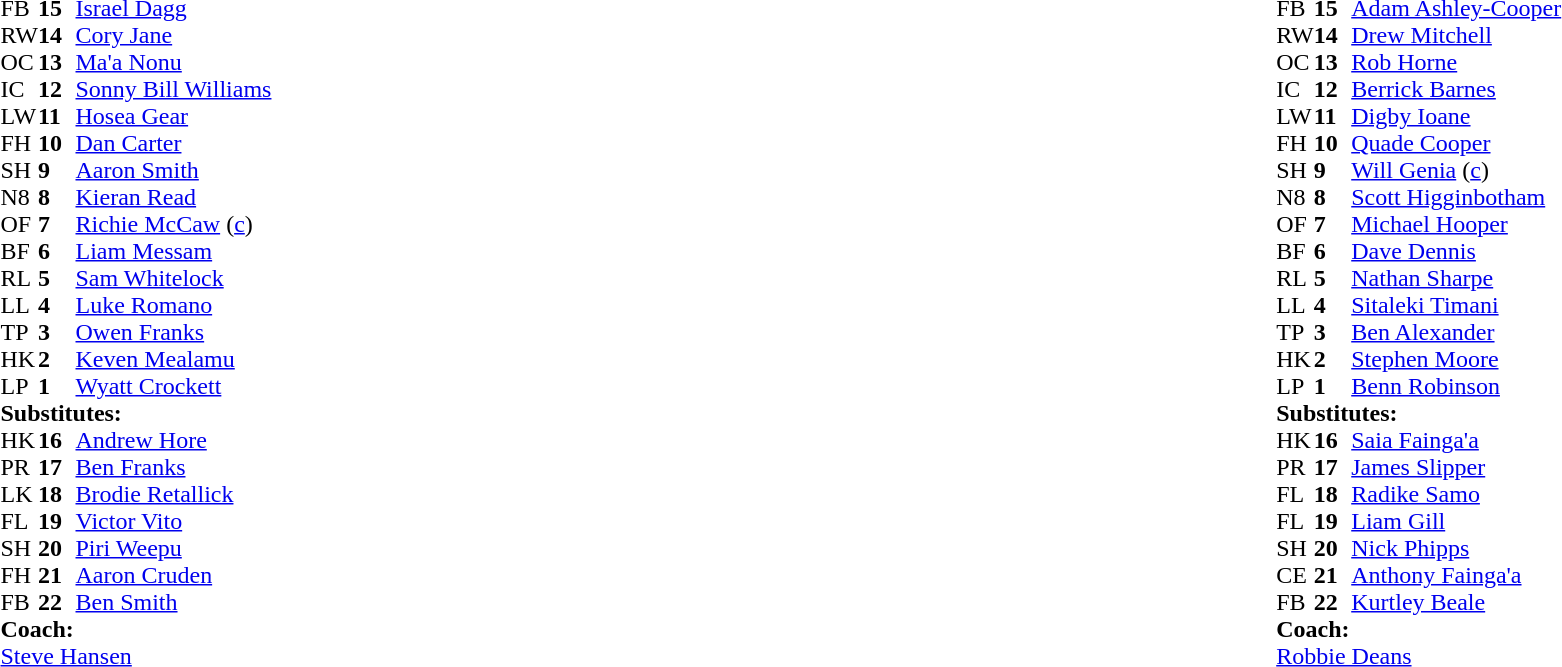<table style="width:100%">
<tr>
<td style="vertical-align:top; width:50%;"><br><table style="font-size: 100%" cellspacing="0" cellpadding="0">
<tr>
<th width="25"></th>
<th width="25"></th>
</tr>
<tr>
<td>FB</td>
<td><strong>15</strong></td>
<td><a href='#'>Israel Dagg</a></td>
<td></td>
<td></td>
</tr>
<tr>
<td>RW</td>
<td><strong>14</strong></td>
<td><a href='#'>Cory Jane</a></td>
</tr>
<tr>
<td>OC</td>
<td><strong>13</strong></td>
<td><a href='#'>Ma'a Nonu</a></td>
<td></td>
<td></td>
</tr>
<tr>
<td>IC</td>
<td><strong>12</strong></td>
<td><a href='#'>Sonny Bill Williams</a></td>
</tr>
<tr>
<td>LW</td>
<td><strong>11</strong></td>
<td><a href='#'>Hosea Gear</a></td>
</tr>
<tr>
<td>FH</td>
<td><strong>10</strong></td>
<td><a href='#'>Dan Carter</a></td>
</tr>
<tr>
<td>SH</td>
<td><strong>9</strong></td>
<td><a href='#'>Aaron Smith</a></td>
<td></td>
<td></td>
</tr>
<tr>
<td>N8</td>
<td><strong>8</strong></td>
<td><a href='#'>Kieran Read</a></td>
</tr>
<tr>
<td>OF</td>
<td><strong>7</strong></td>
<td><a href='#'>Richie McCaw</a> (<a href='#'>c</a>)</td>
</tr>
<tr>
<td>BF</td>
<td><strong>6</strong></td>
<td><a href='#'>Liam Messam</a></td>
<td></td>
<td></td>
</tr>
<tr>
<td>RL</td>
<td><strong>5</strong></td>
<td><a href='#'>Sam Whitelock</a></td>
</tr>
<tr>
<td>LL</td>
<td><strong>4</strong></td>
<td><a href='#'>Luke Romano</a></td>
<td></td>
<td></td>
</tr>
<tr>
<td>TP</td>
<td><strong>3</strong></td>
<td><a href='#'>Owen Franks</a></td>
</tr>
<tr>
<td>HK</td>
<td><strong>2</strong></td>
<td><a href='#'>Keven Mealamu</a></td>
<td></td>
<td></td>
</tr>
<tr>
<td>LP</td>
<td><strong>1</strong></td>
<td><a href='#'>Wyatt Crockett</a></td>
<td></td>
<td></td>
</tr>
<tr>
<td colspan=3><strong>Substitutes:</strong></td>
</tr>
<tr>
<td>HK</td>
<td><strong>16</strong></td>
<td><a href='#'>Andrew Hore</a></td>
<td></td>
<td></td>
</tr>
<tr>
<td>PR</td>
<td><strong>17</strong></td>
<td><a href='#'>Ben Franks</a></td>
<td></td>
<td></td>
</tr>
<tr>
<td>LK</td>
<td><strong>18</strong></td>
<td><a href='#'>Brodie Retallick</a></td>
<td></td>
<td></td>
</tr>
<tr>
<td>FL</td>
<td><strong>19</strong></td>
<td><a href='#'>Victor Vito</a></td>
<td></td>
<td></td>
</tr>
<tr>
<td>SH</td>
<td><strong>20</strong></td>
<td><a href='#'>Piri Weepu</a></td>
<td></td>
<td></td>
</tr>
<tr>
<td>FH</td>
<td><strong>21</strong></td>
<td><a href='#'>Aaron Cruden</a></td>
<td></td>
<td></td>
</tr>
<tr>
<td>FB</td>
<td><strong>22</strong></td>
<td><a href='#'>Ben Smith</a></td>
<td></td>
<td></td>
</tr>
<tr>
<td colspan="3"><strong>Coach:</strong></td>
</tr>
<tr>
<td colspan="4"> <a href='#'>Steve Hansen</a></td>
</tr>
</table>
</td>
<td style="vertical-align:top"></td>
<td style="vertical-align:top; width:50%;"><br><table cellspacing="0" cellpadding="0" style="font-size:100%; margin:auto;">
<tr>
<th width="25"></th>
<th width="25"></th>
</tr>
<tr>
<td>FB</td>
<td><strong>15</strong></td>
<td><a href='#'>Adam Ashley-Cooper</a></td>
</tr>
<tr>
<td>RW</td>
<td><strong>14</strong></td>
<td><a href='#'>Drew Mitchell</a></td>
<td></td>
<td></td>
</tr>
<tr>
<td>OC</td>
<td><strong>13</strong></td>
<td><a href='#'>Rob Horne</a></td>
<td></td>
<td></td>
</tr>
<tr>
<td>IC</td>
<td><strong>12</strong></td>
<td><a href='#'>Berrick Barnes</a></td>
</tr>
<tr>
<td>LW</td>
<td><strong>11</strong></td>
<td><a href='#'>Digby Ioane</a></td>
</tr>
<tr>
<td>FH</td>
<td><strong>10</strong></td>
<td><a href='#'>Quade Cooper</a></td>
</tr>
<tr>
<td>SH</td>
<td><strong>9</strong></td>
<td><a href='#'>Will Genia</a> (<a href='#'>c</a>)</td>
<td></td>
</tr>
<tr>
<td>N8</td>
<td><strong>8</strong></td>
<td><a href='#'>Scott Higginbotham</a></td>
<td></td>
<td></td>
</tr>
<tr>
<td>OF</td>
<td><strong>7</strong></td>
<td><a href='#'>Michael Hooper</a></td>
</tr>
<tr>
<td>BF</td>
<td><strong>6</strong></td>
<td><a href='#'>Dave Dennis</a></td>
<td></td>
<td></td>
</tr>
<tr>
<td>RL</td>
<td><strong>5</strong></td>
<td><a href='#'>Nathan Sharpe</a></td>
</tr>
<tr>
<td>LL</td>
<td><strong>4</strong></td>
<td><a href='#'>Sitaleki Timani</a></td>
</tr>
<tr>
<td>TP</td>
<td><strong>3</strong></td>
<td><a href='#'>Ben Alexander</a></td>
</tr>
<tr>
<td>HK</td>
<td><strong>2</strong></td>
<td><a href='#'>Stephen Moore</a></td>
<td></td>
<td></td>
</tr>
<tr>
<td>LP</td>
<td><strong>1</strong></td>
<td><a href='#'>Benn Robinson</a></td>
<td></td>
<td></td>
</tr>
<tr>
<td colspan=3><strong>Substitutes:</strong></td>
</tr>
<tr>
<td>HK</td>
<td><strong>16</strong></td>
<td><a href='#'>Saia Fainga'a</a></td>
<td></td>
<td></td>
</tr>
<tr>
<td>PR</td>
<td><strong>17</strong></td>
<td><a href='#'>James Slipper</a></td>
<td></td>
<td></td>
</tr>
<tr>
<td>FL</td>
<td><strong>18</strong></td>
<td><a href='#'>Radike Samo</a></td>
<td></td>
<td></td>
</tr>
<tr>
<td>FL</td>
<td><strong>19</strong></td>
<td><a href='#'>Liam Gill</a></td>
<td></td>
<td></td>
</tr>
<tr>
<td>SH</td>
<td><strong>20</strong></td>
<td><a href='#'>Nick Phipps</a></td>
</tr>
<tr>
<td>CE</td>
<td><strong>21</strong></td>
<td><a href='#'>Anthony Fainga'a</a></td>
<td></td>
<td></td>
</tr>
<tr>
<td>FB</td>
<td><strong>22</strong></td>
<td><a href='#'>Kurtley Beale</a></td>
<td></td>
<td></td>
</tr>
<tr>
<td colspan="3"><strong>Coach:</strong></td>
</tr>
<tr>
<td colspan="4"> <a href='#'>Robbie Deans</a></td>
</tr>
</table>
</td>
</tr>
</table>
